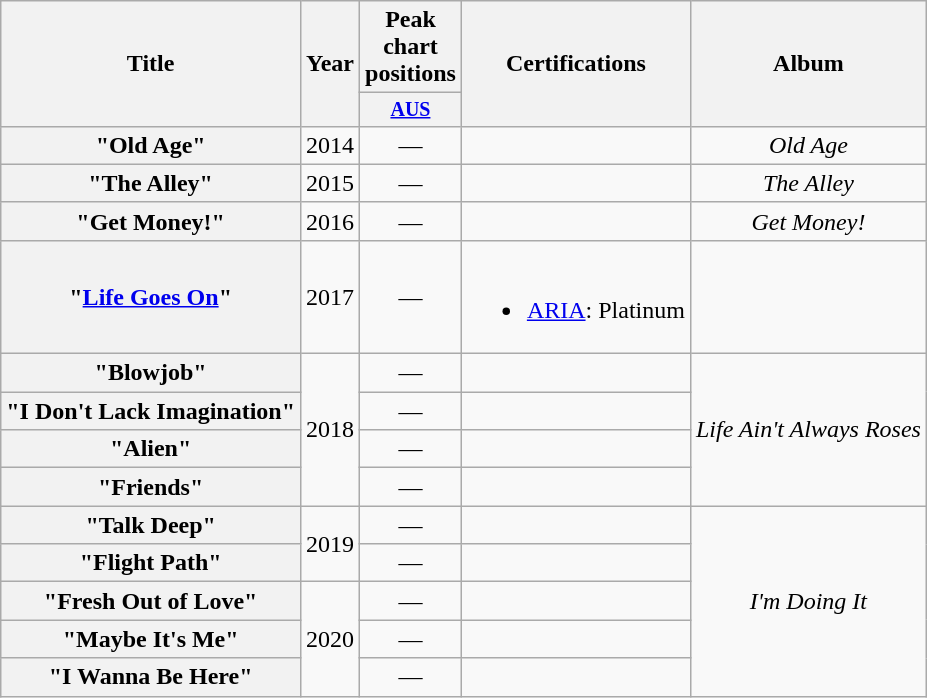<table class="wikitable plainrowheaders" style="text-align:center;">
<tr>
<th scope="col" rowspan="2">Title</th>
<th scope="col" rowspan="2">Year</th>
<th scope="col" colspan="1">Peak chart positions</th>
<th scope="col" rowspan="2">Certifications</th>
<th scope="col" rowspan="2">Album</th>
</tr>
<tr style="font-size:smaller;">
<th style="width:40px;"><a href='#'>AUS</a></th>
</tr>
<tr>
<th scope="row">"Old Age"</th>
<td>2014</td>
<td>—</td>
<td></td>
<td><em>Old Age</em></td>
</tr>
<tr>
<th scope="row">"The Alley"</th>
<td>2015</td>
<td>—</td>
<td></td>
<td><em>The Alley</em></td>
</tr>
<tr>
<th scope="row">"Get Money!"<br></th>
<td>2016</td>
<td>—</td>
<td></td>
<td><em>Get Money!</em></td>
</tr>
<tr>
<th scope="row">"<a href='#'>Life Goes On</a>"</th>
<td>2017</td>
<td>—</td>
<td><br><ul><li><a href='#'>ARIA</a>: Platinum</li></ul></td>
<td></td>
</tr>
<tr>
<th scope="row">"Blowjob"</th>
<td rowspan="4">2018</td>
<td>—</td>
<td></td>
<td rowspan="4"><em>Life Ain't Always Roses</em></td>
</tr>
<tr>
<th scope="row">"I Don't Lack Imagination"</th>
<td>—</td>
<td></td>
</tr>
<tr>
<th scope="row">"Alien"</th>
<td>—</td>
<td></td>
</tr>
<tr>
<th scope="row">"Friends"</th>
<td>—</td>
<td></td>
</tr>
<tr>
<th scope="row">"Talk Deep"</th>
<td rowspan="2">2019</td>
<td>—</td>
<td></td>
<td rowspan="5"><em>I'm Doing It</em></td>
</tr>
<tr>
<th scope="row">"Flight Path"</th>
<td>—</td>
<td></td>
</tr>
<tr>
<th scope="row">"Fresh Out of Love"</th>
<td rowspan="3">2020</td>
<td>—</td>
<td></td>
</tr>
<tr>
<th scope="row">"Maybe It's Me"</th>
<td>—</td>
<td></td>
</tr>
<tr>
<th scope="row">"I Wanna Be Here"</th>
<td>—</td>
<td></td>
</tr>
</table>
